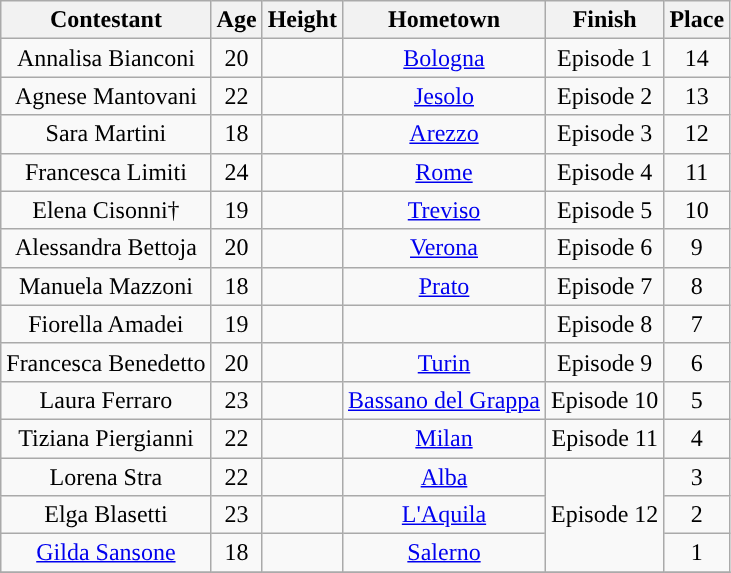<table class="wikitable sortable" style="text-align:center;">
<tr>
<th colspan="1">Contestant</th>
<th colspan="1">Age</th>
<th colspan="1">Height</th>
<th colspan="1">Hometown</th>
<th colspan="1">Finish</th>
<th>Place</th>
</tr>
<tr>
<td>Annalisa Bianconi</td>
<td>20</td>
<td></td>
<td><a href='#'>Bologna</a></td>
<td>Episode 1</td>
<td>14</td>
</tr>
<tr>
<td>Agnese Mantovani</td>
<td>22</td>
<td></td>
<td><a href='#'>Jesolo</a></td>
<td>Episode 2</td>
<td>13</td>
</tr>
<tr>
<td>Sara Martini</td>
<td>18</td>
<td></td>
<td><a href='#'>Arezzo</a></td>
<td>Episode 3</td>
<td>12</td>
</tr>
<tr>
<td>Francesca Limiti</td>
<td>24</td>
<td></td>
<td><a href='#'>Rome</a></td>
<td>Episode 4</td>
<td>11</td>
</tr>
<tr>
<td>Elena Cisonni†</td>
<td>19</td>
<td></td>
<td><a href='#'>Treviso</a></td>
<td>Episode 5</td>
<td>10</td>
</tr>
<tr>
<td>Alessandra Bettoja</td>
<td>20</td>
<td></td>
<td><a href='#'>Verona</a></td>
<td>Episode 6</td>
<td>9</td>
</tr>
<tr>
<td>Manuela Mazzoni</td>
<td>18</td>
<td></td>
<td><a href='#'>Prato</a></td>
<td>Episode 7</td>
<td>8</td>
</tr>
<tr>
<td>Fiorella Amadei</td>
<td>19</td>
<td></td>
<td></td>
<td>Episode 8</td>
<td>7</td>
</tr>
<tr>
<td>Francesca Benedetto</td>
<td>20</td>
<td></td>
<td><a href='#'>Turin</a></td>
<td>Episode 9</td>
<td>6</td>
</tr>
<tr>
<td>Laura Ferraro</td>
<td>23</td>
<td></td>
<td><a href='#'>Bassano del Grappa</a></td>
<td>Episode 10</td>
<td>5</td>
</tr>
<tr>
<td>Tiziana Piergianni</td>
<td>22</td>
<td></td>
<td><a href='#'>Milan</a></td>
<td>Episode 11</td>
<td>4</td>
</tr>
<tr>
<td>Lorena Stra</td>
<td>22</td>
<td></td>
<td><a href='#'>Alba</a></td>
<td rowspan="3">Episode 12</td>
<td>3</td>
</tr>
<tr>
<td>Elga Blasetti</td>
<td>23</td>
<td></td>
<td><a href='#'>L'Aquila</a></td>
<td>2</td>
</tr>
<tr>
<td><a href='#'>Gilda Sansone</a></td>
<td>18</td>
<td></td>
<td><a href='#'>Salerno</a></td>
<td>1</td>
</tr>
<tr>
</tr>
</table>
